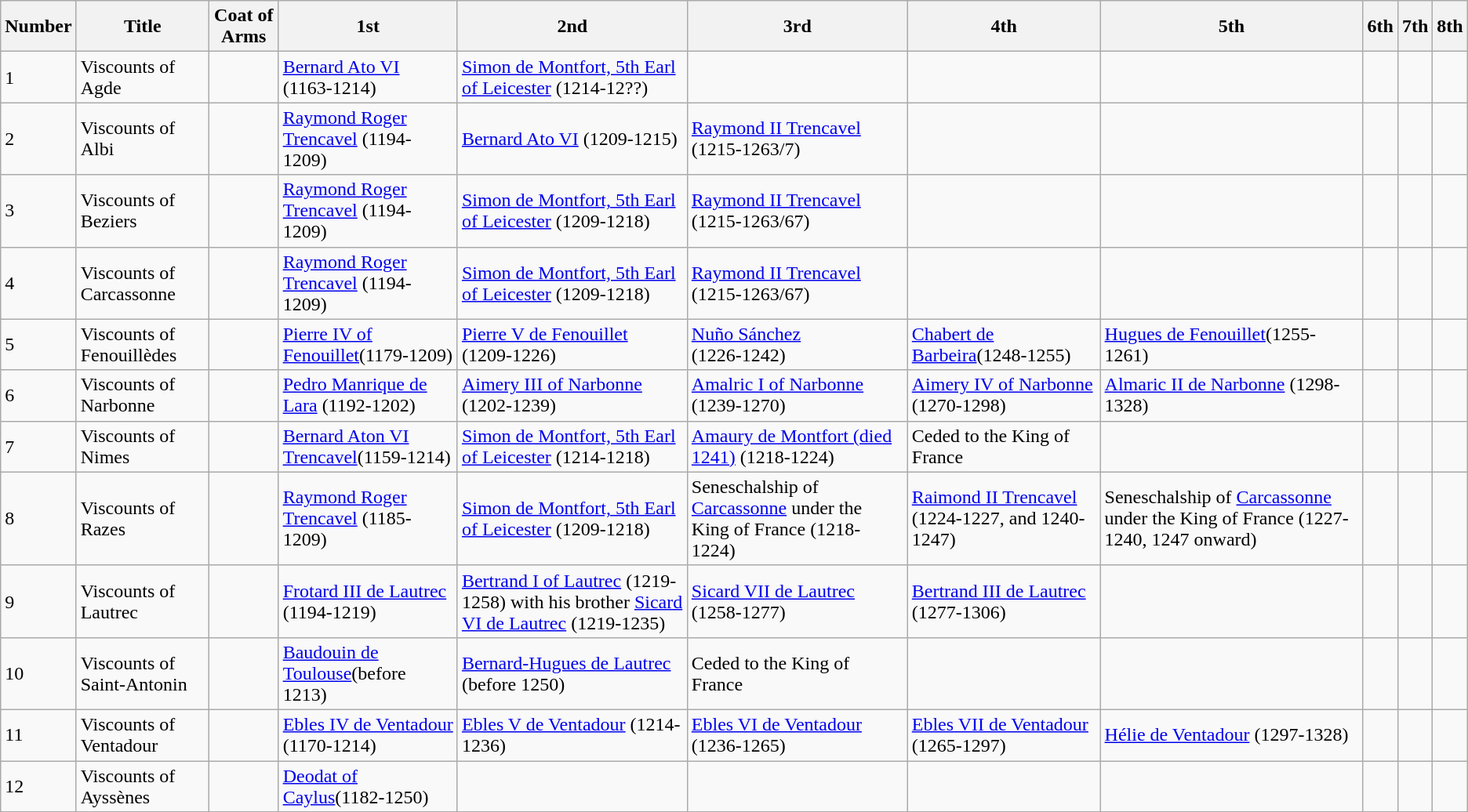<table class="wikitable">
<tr>
<th>Number</th>
<th>Title</th>
<th>Coat of Arms</th>
<th>1st</th>
<th>2nd</th>
<th>3rd</th>
<th>4th</th>
<th>5th</th>
<th>6th</th>
<th>7th</th>
<th>8th</th>
</tr>
<tr>
<td>1</td>
<td>Viscounts of Agde</td>
<td></td>
<td><a href='#'>Bernard Ato VI</a> (1163-1214)</td>
<td><a href='#'>Simon de Montfort, 5th Earl of Leicester</a> (1214-12??)</td>
<td></td>
<td></td>
<td></td>
<td></td>
<td></td>
<td></td>
</tr>
<tr>
<td>2</td>
<td>Viscounts of Albi</td>
<td></td>
<td><a href='#'>Raymond Roger Trencavel</a> (1194-1209)</td>
<td><a href='#'>Bernard Ato VI</a> (1209-1215)</td>
<td><a href='#'>Raymond II Trencavel</a> (1215-1263/7)</td>
<td></td>
<td></td>
<td></td>
<td></td>
<td></td>
</tr>
<tr>
<td>3</td>
<td>Viscounts of Beziers</td>
<td></td>
<td><a href='#'>Raymond Roger Trencavel</a> (1194-1209)</td>
<td><a href='#'>Simon de Montfort, 5th Earl of Leicester</a> (1209-1218)</td>
<td><a href='#'>Raymond II Trencavel</a> (1215-1263/67)</td>
<td></td>
<td></td>
<td></td>
<td></td>
<td></td>
</tr>
<tr>
<td>4</td>
<td>Viscounts of Carcassonne</td>
<td></td>
<td><a href='#'>Raymond Roger Trencavel</a> (1194-1209)</td>
<td><a href='#'>Simon de Montfort, 5th Earl of Leicester</a> (1209-1218)</td>
<td><a href='#'>Raymond II Trencavel</a> (1215-1263/67)</td>
<td></td>
<td></td>
<td></td>
<td></td>
<td></td>
</tr>
<tr>
<td>5</td>
<td>Viscounts of Fenouillèdes</td>
<td></td>
<td><a href='#'>Pierre IV of Fenouillet</a>(1179-1209)</td>
<td><a href='#'>Pierre V de Fenouillet</a><br>(1209-1226)</td>
<td><a href='#'>Nuño Sánchez</a><br>(1226-1242)</td>
<td><a href='#'>Chabert de Barbeira</a>(1248-1255)</td>
<td><a href='#'>Hugues de Fenouillet</a>(1255-1261)</td>
<td></td>
<td></td>
<td></td>
</tr>
<tr>
<td>6</td>
<td>Viscounts of Narbonne</td>
<td></td>
<td><a href='#'>Pedro Manrique de Lara</a> (1192-1202)</td>
<td><a href='#'>Aimery III of Narbonne</a> (1202-1239)</td>
<td><a href='#'>Amalric I of Narbonne</a> (1239-1270)</td>
<td><a href='#'>Aimery IV of Narbonne</a> (1270-1298)</td>
<td><a href='#'>Almaric II de Narbonne</a> (1298-1328)</td>
<td></td>
<td></td>
<td></td>
</tr>
<tr>
<td>7</td>
<td>Viscounts of Nimes</td>
<td></td>
<td><a href='#'>Bernard Aton <abbr>VI</abbr> Trencavel</a>(1159-1214)</td>
<td><a href='#'>Simon de Montfort, 5th Earl of Leicester</a> (1214-1218)</td>
<td><a href='#'>Amaury de Montfort (died 1241)</a> (1218-1224)</td>
<td>Ceded to the King of France</td>
<td></td>
<td></td>
<td></td>
<td></td>
</tr>
<tr>
<td>8</td>
<td>Viscounts of Razes</td>
<td></td>
<td><a href='#'>Raymond Roger Trencavel</a> (1185-1209)</td>
<td><a href='#'>Simon de Montfort, 5th Earl of Leicester</a> (1209-1218)</td>
<td>Seneschalship of <a href='#'>Carcassonne</a> under the King of France (1218-1224)</td>
<td><a href='#'>Raimond II Trencavel</a> (1224-1227, and 1240-1247)</td>
<td>Seneschalship of <a href='#'>Carcassonne</a> under the King of France (1227-1240, 1247 onward)</td>
<td></td>
<td></td>
<td></td>
</tr>
<tr>
<td>9</td>
<td>Viscounts of Lautrec</td>
<td></td>
<td><a href='#'>Frotard III de Lautrec</a> (1194-1219)</td>
<td><a href='#'>Bertrand I of Lautrec</a> (1219-1258) with his brother <a href='#'>Sicard VI de Lautrec</a> (1219-1235)</td>
<td><a href='#'>Sicard VII de Lautrec</a> (1258-1277)</td>
<td><a href='#'>Bertrand III de Lautrec</a> (1277-1306)</td>
<td></td>
<td></td>
<td></td>
<td></td>
</tr>
<tr>
<td>10</td>
<td>Viscounts of Saint-Antonin</td>
<td></td>
<td><a href='#'>Baudouin de Toulouse</a>(before 1213)</td>
<td><a href='#'>Bernard-Hugues de Lautrec</a> (before 1250)</td>
<td>Ceded to the King of France</td>
<td></td>
<td></td>
<td></td>
<td></td>
<td></td>
</tr>
<tr>
<td>11</td>
<td>Viscounts of Ventadour</td>
<td></td>
<td><a href='#'>Ebles IV de Ventadour</a> (1170-1214)</td>
<td><a href='#'>Ebles V de Ventadour</a> (1214-1236)</td>
<td><a href='#'>Ebles VI de Ventadour</a> (1236-1265)</td>
<td><a href='#'>Ebles VII de Ventadour</a> (1265-1297)</td>
<td><a href='#'>Hélie de Ventadour</a> (1297-1328)</td>
<td></td>
<td></td>
<td></td>
</tr>
<tr>
<td>12</td>
<td>Viscounts of Ayssènes</td>
<td></td>
<td><a href='#'>Deodat of Caylus</a>(1182-1250)</td>
<td></td>
<td></td>
<td></td>
<td></td>
<td></td>
<td></td>
<td></td>
</tr>
</table>
